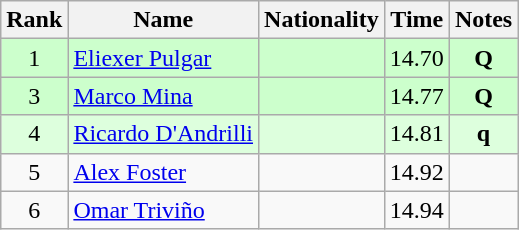<table class="wikitable sortable" style="text-align:center">
<tr>
<th>Rank</th>
<th>Name</th>
<th>Nationality</th>
<th>Time</th>
<th>Notes</th>
</tr>
<tr bgcolor=ccffcc>
<td align=center>1</td>
<td align=left><a href='#'>Eliexer Pulgar</a></td>
<td align=left></td>
<td>14.70</td>
<td><strong>Q</strong></td>
</tr>
<tr bgcolor=ccffcc>
<td align=center>3</td>
<td align=left><a href='#'>Marco Mina</a></td>
<td align=left></td>
<td>14.77</td>
<td><strong>Q</strong></td>
</tr>
<tr bgcolor=ddffdd>
<td align=center>4</td>
<td align=left><a href='#'>Ricardo D'Andrilli</a></td>
<td align=left></td>
<td>14.81</td>
<td><strong>q</strong></td>
</tr>
<tr>
<td align=center>5</td>
<td align=left><a href='#'>Alex Foster</a></td>
<td align=left></td>
<td>14.92</td>
<td></td>
</tr>
<tr>
<td align=center>6</td>
<td align=left><a href='#'>Omar Triviño</a></td>
<td align=left></td>
<td>14.94</td>
<td></td>
</tr>
</table>
